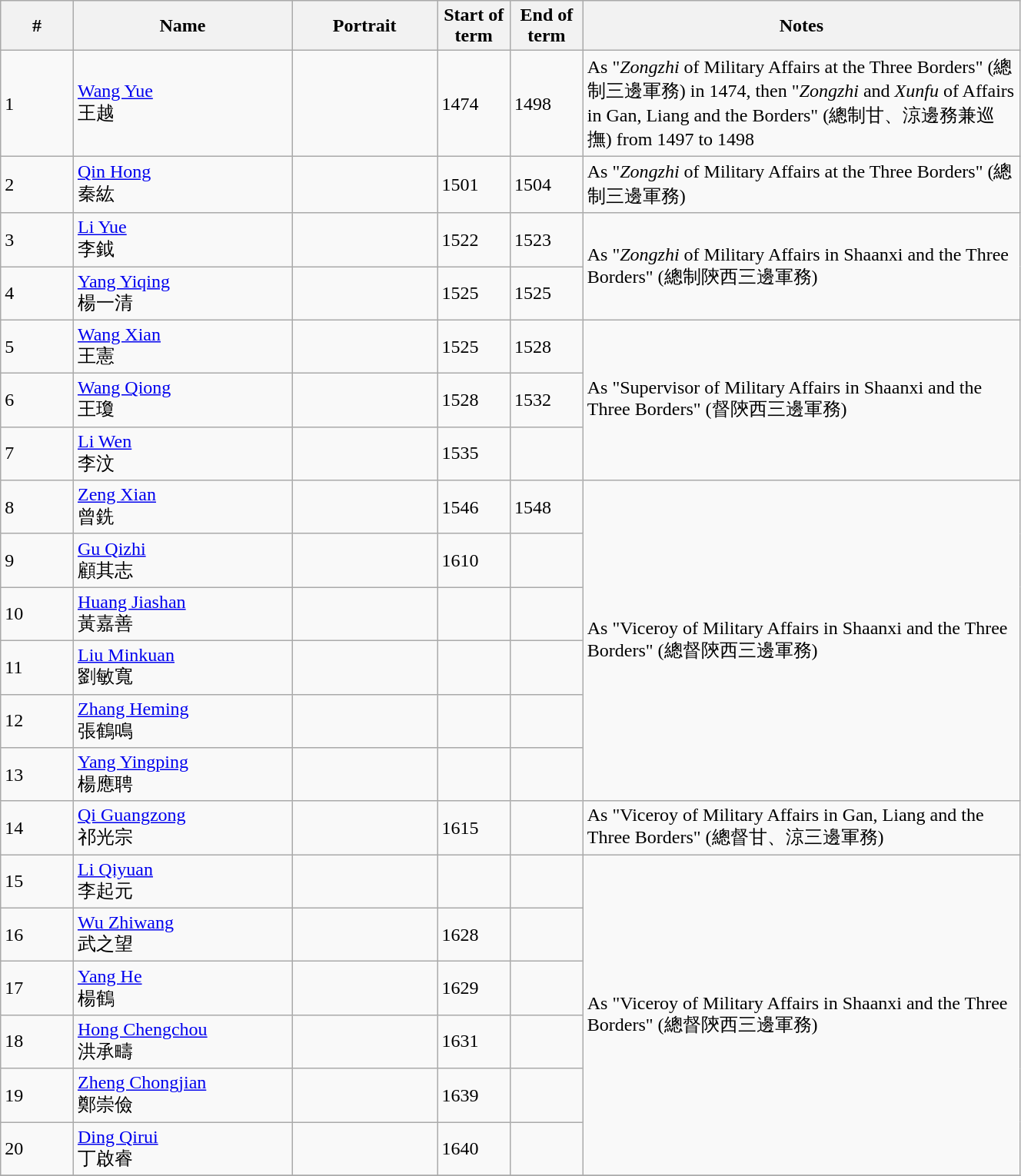<table class="wikitable" width=70%>
<tr>
<th width=5%>#</th>
<th width=15%>Name</th>
<th width=10%>Portrait</th>
<th width=5%>Start of term</th>
<th width=5%>End of term</th>
<th width=30%>Notes</th>
</tr>
<tr>
<td>1</td>
<td><a href='#'>Wang Yue</a><br>王越</td>
<td></td>
<td>1474</td>
<td>1498</td>
<td>As "<em>Zongzhi</em> of Military Affairs at the Three Borders" (總制三邊軍務) in 1474, then "<em>Zongzhi</em> and <em>Xunfu</em> of Affairs in Gan, Liang and the Borders" (總制甘、涼邊務兼巡撫) from 1497 to 1498</td>
</tr>
<tr>
<td>2</td>
<td><a href='#'>Qin Hong</a><br>秦紘</td>
<td></td>
<td>1501</td>
<td>1504</td>
<td>As "<em>Zongzhi</em> of Military Affairs at the Three Borders" (總制三邊軍務)</td>
</tr>
<tr>
<td>3</td>
<td><a href='#'>Li Yue</a><br>李鉞</td>
<td></td>
<td>1522</td>
<td>1523</td>
<td rowspan=2>As "<em>Zongzhi</em> of Military Affairs in Shaanxi and the Three Borders" (總制陝西三邊軍務)</td>
</tr>
<tr>
<td>4</td>
<td><a href='#'>Yang Yiqing</a><br>楊一清</td>
<td></td>
<td>1525</td>
<td>1525</td>
</tr>
<tr>
<td>5</td>
<td><a href='#'>Wang Xian</a><br>王憲</td>
<td></td>
<td>1525</td>
<td>1528</td>
<td rowspan=3>As "Supervisor of Military Affairs in Shaanxi and the Three Borders" (督陝西三邊軍務)</td>
</tr>
<tr>
<td>6</td>
<td><a href='#'>Wang Qiong</a><br>王瓊</td>
<td></td>
<td>1528</td>
<td>1532</td>
</tr>
<tr>
<td>7</td>
<td><a href='#'>Li Wen</a><br>李汶</td>
<td></td>
<td>1535</td>
<td></td>
</tr>
<tr>
<td>8</td>
<td><a href='#'>Zeng Xian</a><br>曾銑</td>
<td></td>
<td>1546</td>
<td>1548</td>
<td rowspan=6>As "Viceroy of Military Affairs in Shaanxi and the Three Borders" (總督陝西三邊軍務)</td>
</tr>
<tr>
<td>9</td>
<td><a href='#'>Gu Qizhi</a><br>顧其志</td>
<td></td>
<td>1610</td>
<td></td>
</tr>
<tr>
<td>10</td>
<td><a href='#'>Huang Jiashan</a><br>黃嘉善</td>
<td></td>
<td></td>
<td></td>
</tr>
<tr>
<td>11</td>
<td><a href='#'>Liu Minkuan</a><br>劉敏寬</td>
<td></td>
<td></td>
<td></td>
</tr>
<tr>
<td>12</td>
<td><a href='#'>Zhang Heming</a><br>張鶴鳴</td>
<td></td>
<td></td>
<td></td>
</tr>
<tr>
<td>13</td>
<td><a href='#'>Yang Yingping</a><br>楊應聘</td>
<td></td>
<td></td>
<td></td>
</tr>
<tr>
<td>14</td>
<td><a href='#'>Qi Guangzong</a><br>祁光宗</td>
<td></td>
<td>1615</td>
<td></td>
<td>As "Viceroy of Military Affairs in Gan, Liang and the Three Borders" (總督甘、涼三邊軍務)</td>
</tr>
<tr>
<td>15</td>
<td><a href='#'>Li Qiyuan</a><br>李起元</td>
<td></td>
<td></td>
<td></td>
<td rowspan=6>As "Viceroy of Military Affairs in Shaanxi and the Three Borders" (總督陝西三邊軍務)</td>
</tr>
<tr>
<td>16</td>
<td><a href='#'>Wu Zhiwang</a><br>武之望</td>
<td></td>
<td>1628</td>
<td></td>
</tr>
<tr>
<td>17</td>
<td><a href='#'>Yang He</a><br>楊鶴</td>
<td></td>
<td>1629</td>
<td></td>
</tr>
<tr>
<td>18</td>
<td><a href='#'>Hong Chengchou</a><br>洪承疇</td>
<td></td>
<td>1631</td>
<td></td>
</tr>
<tr>
<td>19</td>
<td><a href='#'>Zheng Chongjian</a><br>鄭崇儉</td>
<td></td>
<td>1639</td>
<td></td>
</tr>
<tr>
<td>20</td>
<td><a href='#'>Ding Qirui</a><br>丁啟睿</td>
<td></td>
<td>1640</td>
<td></td>
</tr>
<tr>
</tr>
</table>
